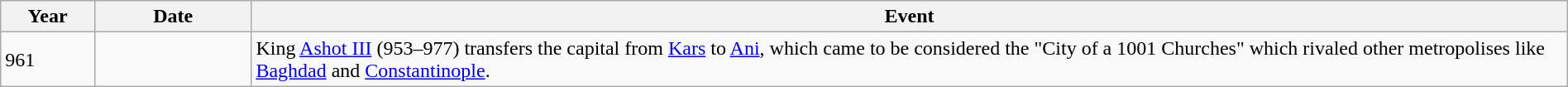<table class="wikitable" width="100%">
<tr>
<th style="width:6%">Year</th>
<th style="width:10%">Date</th>
<th>Event</th>
</tr>
<tr>
<td>961</td>
<td></td>
<td>King <a href='#'>Ashot III</a> (953–977) transfers the capital from <a href='#'>Kars</a> to <a href='#'>Ani</a>, which came to be considered the "City of a 1001 Churches" which rivaled other metropolises like <a href='#'>Baghdad</a> and <a href='#'>Constantinople</a>.</td>
</tr>
</table>
